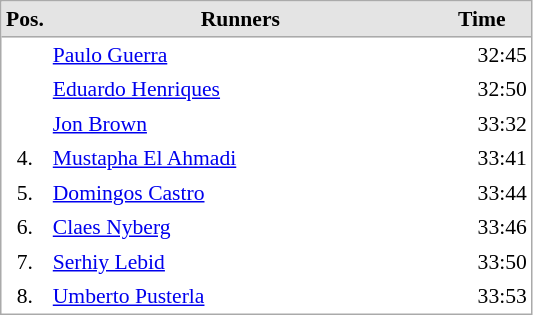<table cellspacing="0" cellpadding="3" style="border:1px solid #AAAAAA;font-size:90%">
<tr bgcolor="#E4E4E4">
<th style="border-bottom:1px solid #AAAAAA" width=10>Pos.</th>
<th style="border-bottom:1px solid #AAAAAA" width=250>Runners</th>
<th style="border-bottom:1px solid #AAAAAA" width=60>Time</th>
</tr>
<tr align="center">
<td align="center"></td>
<td align="left"> <a href='#'>Paulo Guerra</a></td>
<td align="right">32:45</td>
</tr>
<tr align="center">
<td align="center"></td>
<td align="left"> <a href='#'>Eduardo Henriques</a></td>
<td align="right">32:50</td>
</tr>
<tr align="center">
<td align="center"></td>
<td align="left"> <a href='#'>Jon Brown</a></td>
<td align="right">33:32</td>
</tr>
<tr align="center">
<td align="center">4.</td>
<td align="left"> <a href='#'>Mustapha El Ahmadi</a></td>
<td align="right">33:41</td>
</tr>
<tr align="center">
<td align="center">5.</td>
<td align="left"> <a href='#'>Domingos Castro</a></td>
<td align="right">33:44</td>
</tr>
<tr align="center">
<td align="center">6.</td>
<td align="left"> <a href='#'>Claes Nyberg</a></td>
<td align="right">33:46</td>
</tr>
<tr align="center">
<td align="center">7.</td>
<td align="left"> <a href='#'>Serhiy Lebid</a></td>
<td align="right">33:50</td>
</tr>
<tr align="center">
<td align="center">8.</td>
<td align="left"> <a href='#'>Umberto Pusterla</a></td>
<td align="right">33:53</td>
</tr>
</table>
